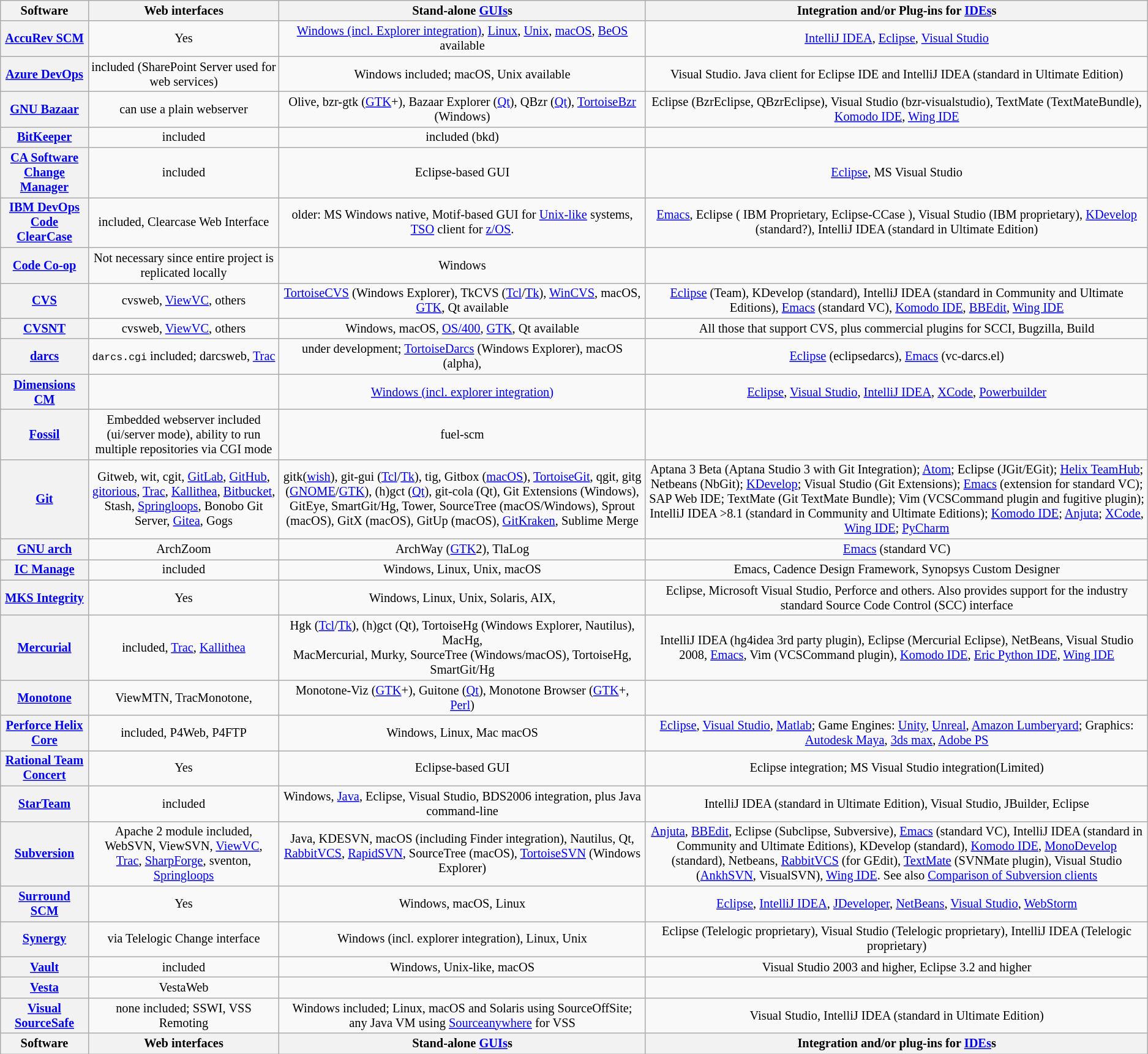<table class="wikitable sortable" style="font-size: 85%; text-align: center; width: auto;">
<tr>
<th>Software</th>
<th>Web interfaces</th>
<th>Stand-alone <a href='#'>GUIs</a>s</th>
<th>Integration and/or Plug-ins for <a href='#'>IDEs</a>s</th>
</tr>
<tr>
<th><a href='#'>AccuRev SCM</a></th>
<td>Yes</td>
<td><a href='#'>Windows (incl. Explorer integration)</a>, <a href='#'>Linux</a>, <a href='#'>Unix</a>, <a href='#'>macOS</a>, <a href='#'>BeOS</a> available</td>
<td><a href='#'>IntelliJ IDEA</a>, <a href='#'>Eclipse</a>, <a href='#'>Visual Studio</a></td>
</tr>
<tr>
<th><a href='#'>Azure DevOps</a></th>
<td> included (SharePoint Server used for web services)</td>
<td>Windows included; macOS, Unix available</td>
<td>Visual Studio. Java client for Eclipse IDE and IntelliJ IDEA (standard in Ultimate Edition)</td>
</tr>
<tr>
<th><a href='#'>GNU Bazaar</a></th>
<td>can use a plain webserver</td>
<td>Olive, bzr-gtk (<a href='#'>GTK</a>+), Bazaar Explorer (<a href='#'>Qt</a>), QBzr (<a href='#'>Qt</a>), <a href='#'>TortoiseBzr</a> (Windows)</td>
<td>Eclipse (BzrEclipse, QBzrEclipse), Visual Studio (bzr-visualstudio), TextMate (TextMateBundle), <a href='#'>Komodo IDE</a>, <a href='#'>Wing IDE</a></td>
</tr>
<tr>
<th><a href='#'>BitKeeper</a></th>
<td>included</td>
<td>included (bkd)</td>
<td></td>
</tr>
<tr>
<th><a href='#'>CA Software Change Manager</a></th>
<td>included</td>
<td>Eclipse-based GUI</td>
<td><a href='#'>Eclipse</a>, MS Visual Studio</td>
</tr>
<tr>
<th><a href='#'>IBM DevOps Code ClearCase</a></th>
<td> included, Clearcase Web Interface</td>
<td>older: MS Windows native, Motif-based GUI for <a href='#'>Unix-like</a> systems, <a href='#'>TSO</a> client for <a href='#'>z/OS</a>.</td>
<td><a href='#'>Emacs</a>, Eclipse ( IBM Proprietary, Eclipse-CCase ), Visual Studio (IBM proprietary), <a href='#'>KDevelop</a> (standard?), IntelliJ IDEA (standard in Ultimate Edition)</td>
</tr>
<tr>
<th><a href='#'>Code Co-op</a></th>
<td>Not necessary since entire project is replicated locally</td>
<td>Windows</td>
<td></td>
</tr>
<tr>
<th><a href='#'>CVS</a></th>
<td>cvsweb, <a href='#'>ViewVC</a>, others</td>
<td><a href='#'>TortoiseCVS</a> (Windows Explorer), TkCVS (<a href='#'>Tcl</a>/<a href='#'>Tk</a>), <a href='#'>WinCVS</a>, macOS, <a href='#'>GTK</a>, Qt available</td>
<td><a href='#'>Eclipse</a> (Team), KDevelop (standard), IntelliJ IDEA (standard in Community and Ultimate Editions), <a href='#'>Emacs</a> (standard VC), <a href='#'>Komodo IDE</a>, <a href='#'>BBEdit</a>, <a href='#'>Wing IDE</a></td>
</tr>
<tr>
<th><a href='#'>CVSNT</a></th>
<td>cvsweb, <a href='#'>ViewVC</a>, others</td>
<td>Windows, macOS, <a href='#'>OS/400</a>, <a href='#'>GTK</a>, Qt available</td>
<td>All those that support CVS, plus commercial plugins for SCCI, Bugzilla, Build</td>
</tr>
<tr>
<th><a href='#'>darcs</a></th>
<td> <code>darcs.cgi</code> included; darcsweb, <a href='#'>Trac</a></td>
<td>under development; <a href='#'>TortoiseDarcs</a> (Windows Explorer), macOS (alpha),</td>
<td><a href='#'>Eclipse</a> (eclipsedarcs), <a href='#'>Emacs</a> (vc-darcs.el)</td>
</tr>
<tr>
<th><a href='#'>Dimensions CM</a></th>
<td></td>
<td><a href='#'>Windows (incl. explorer integration)</a></td>
<td><a href='#'>Eclipse</a>, <a href='#'>Visual Studio</a>, <a href='#'>IntelliJ IDEA</a>, <a href='#'>XCode</a>, <a href='#'>Powerbuilder</a></td>
</tr>
<tr>
<th><a href='#'>Fossil</a></th>
<td> Embedded webserver included (ui/server mode), ability to run multiple repositories via CGI mode</td>
<td>fuel-scm</td>
<td></td>
</tr>
<tr>
<th><a href='#'>Git</a></th>
<td> Gitweb, wit, cgit, <a href='#'>GitLab</a>, <a href='#'>GitHub</a>, <a href='#'>gitorious</a>, <a href='#'>Trac</a>, <a href='#'>Kallithea</a>, <a href='#'>Bitbucket</a>,  Stash, <a href='#'>Springloops</a>, Bonobo Git Server, <a href='#'>Gitea</a>, Gogs</td>
<td>gitk(<a href='#'>wish</a>), git-gui (<a href='#'>Tcl</a>/<a href='#'>Tk</a>), tig, Gitbox (<a href='#'>macOS</a>), <a href='#'>TortoiseGit</a>, qgit, gitg (<a href='#'>GNOME</a>/<a href='#'>GTK</a>), (h)gct (<a href='#'>Qt</a>), git-cola (Qt), Git Extensions (Windows), GitEye, SmartGit/Hg, Tower, SourceTree (macOS/Windows), Sprout (macOS), GitX (macOS), GitUp (macOS), <a href='#'>GitKraken</a>, Sublime Merge</td>
<td>Aptana 3 Beta (Aptana Studio 3 with Git Integration); <a href='#'>Atom</a>; Eclipse (JGit/EGit); <a href='#'>Helix TeamHub</a>; Netbeans (NbGit); <a href='#'>KDevelop</a>; Visual Studio (Git Extensions); <a href='#'>Emacs</a> (extension for standard VC); SAP Web IDE; TextMate (Git TextMate Bundle); Vim (VCSCommand plugin and fugitive plugin); IntelliJ IDEA >8.1 (standard in Community and Ultimate Editions); <a href='#'>Komodo IDE</a>; <a href='#'>Anjuta</a>; <a href='#'>XCode</a>, <a href='#'>Wing IDE</a>; <a href='#'>PyCharm</a></td>
</tr>
<tr>
<th><a href='#'>GNU arch</a></th>
<td>ArchZoom</td>
<td>ArchWay (<a href='#'>GTK</a>2), TlaLog</td>
<td><a href='#'>Emacs</a> (standard VC)</td>
</tr>
<tr>
<th><a href='#'>IC Manage</a></th>
<td> included</td>
<td>Windows, Linux, Unix, macOS</td>
<td>Emacs, Cadence Design Framework, Synopsys Custom Designer</td>
</tr>
<tr>
<th><a href='#'>MKS Integrity</a></th>
<td> Yes</td>
<td>Windows, Linux, Unix, Solaris, AIX,</td>
<td>Eclipse, Microsoft Visual Studio, Perforce and others. Also provides support for the industry standard Source Code Control (SCC) interface</td>
</tr>
<tr>
<th><a href='#'>Mercurial</a></th>
<td> included, <a href='#'>Trac</a>, <a href='#'>Kallithea</a></td>
<td>Hgk (<a href='#'>Tcl</a>/<a href='#'>Tk</a>), (h)gct (Qt), TortoiseHg (Windows Explorer, Nautilus), MacHg,<br>MacMercurial, Murky, SourceTree (Windows/macOS), TortoiseHg, SmartGit/Hg</td>
<td>IntelliJ IDEA (hg4idea 3rd party plugin), Eclipse (Mercurial Eclipse), NetBeans, Visual Studio 2008, <a href='#'>Emacs</a>, Vim (VCSCommand plugin), <a href='#'>Komodo IDE</a>, <a href='#'>Eric Python IDE</a>, <a href='#'>Wing IDE</a></td>
</tr>
<tr>
<th><a href='#'>Monotone</a></th>
<td>ViewMTN, TracMonotone,</td>
<td>Monotone-Viz (<a href='#'>GTK</a>+), Guitone (<a href='#'>Qt</a>), Monotone Browser (<a href='#'>GTK</a>+, <a href='#'>Perl</a>)</td>
<td></td>
</tr>
<tr>
<th><a href='#'>Perforce Helix Core</a></th>
<td> included, P4Web, P4FTP</td>
<td>Windows, Linux, Mac macOS</td>
<td><a href='#'>Eclipse</a>, <a href='#'>Visual Studio</a>, <a href='#'>Matlab</a>; Game Engines: <a href='#'>Unity</a>, <a href='#'>Unreal</a>, <a href='#'>Amazon Lumberyard</a>; Graphics: <a href='#'>Autodesk Maya</a>, <a href='#'>3ds max</a>, <a href='#'>Adobe PS</a></td>
</tr>
<tr>
<th><a href='#'>Rational Team Concert</a></th>
<td> Yes</td>
<td>Eclipse-based GUI</td>
<td>Eclipse integration; MS Visual Studio integration(Limited)</td>
</tr>
<tr>
<th><a href='#'>StarTeam</a></th>
<td> included</td>
<td>Windows, <a href='#'>Java</a>, Eclipse, Visual Studio, BDS2006 integration, plus Java command-line</td>
<td>IntelliJ IDEA (standard in Ultimate Edition), Visual Studio, JBuilder, Eclipse</td>
</tr>
<tr>
<th><a href='#'>Subversion</a></th>
<td> Apache 2 module included, WebSVN, ViewSVN, <a href='#'>ViewVC</a>, <a href='#'>Trac</a>, <a href='#'>SharpForge</a>, sventon, <a href='#'>Springloops</a></td>
<td>Java, KDESVN, macOS (including Finder integration), Nautilus, Qt, <a href='#'>RabbitVCS</a>, <a href='#'>RapidSVN</a>, SourceTree (macOS), <a href='#'>TortoiseSVN</a> (Windows Explorer)</td>
<td><a href='#'>Anjuta</a>, <a href='#'>BBEdit</a>, Eclipse (Subclipse, Subversive), <a href='#'>Emacs</a> (standard VC), IntelliJ IDEA (standard in Community and Ultimate Editions), KDevelop (standard), <a href='#'>Komodo IDE</a>, <a href='#'>MonoDevelop</a> (standard), Netbeans, <a href='#'>RabbitVCS</a> (for GEdit), <a href='#'>TextMate</a> (SVNMate plugin), Visual Studio (<a href='#'>AnkhSVN</a>, VisualSVN), <a href='#'>Wing IDE</a>. See also <a href='#'>Comparison of Subversion clients</a></td>
</tr>
<tr>
<th><a href='#'>Surround SCM</a></th>
<td>Yes</td>
<td>Windows, macOS, Linux</td>
<td><a href='#'>Eclipse</a>, <a href='#'>IntelliJ IDEA</a>, <a href='#'>JDeveloper</a>, <a href='#'>NetBeans</a>, <a href='#'>Visual Studio</a>, <a href='#'>WebStorm</a></td>
</tr>
<tr>
<th><a href='#'>Synergy</a></th>
<td> via Telelogic Change interface</td>
<td>Windows (incl. explorer integration), Linux, Unix</td>
<td>Eclipse (Telelogic proprietary), Visual Studio (Telelogic proprietary), IntelliJ IDEA (Telelogic proprietary)</td>
</tr>
<tr>
<th><a href='#'>Vault</a></th>
<td> included</td>
<td>Windows, Unix-like, macOS</td>
<td>Visual Studio 2003 and higher, Eclipse 3.2 and higher</td>
</tr>
<tr>
<th><a href='#'>Vesta</a></th>
<td> VestaWeb</td>
<td></td>
<td></td>
</tr>
<tr>
<th><a href='#'>Visual SourceSafe</a></th>
<td>none included; SSWI, VSS Remoting</td>
<td>Windows included; Linux, macOS and Solaris using SourceOffSite; any Java VM using <a href='#'>Sourceanywhere</a> for VSS</td>
<td>Visual Studio, IntelliJ IDEA (standard in Ultimate Edition)</td>
</tr>
<tr class="sortbottom">
<th>Software</th>
<th>Web interfaces</th>
<th>Stand-alone <a href='#'>GUIs</a>s</th>
<th>Integration and/or plug-ins for <a href='#'>IDEs</a>s</th>
</tr>
</table>
